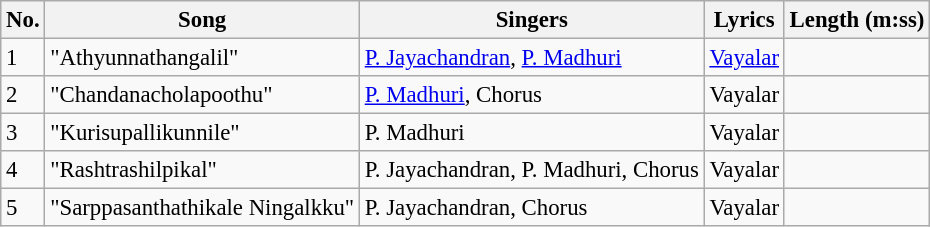<table class="wikitable" style="font-size:95%;">
<tr>
<th>No.</th>
<th>Song</th>
<th>Singers</th>
<th>Lyrics</th>
<th>Length (m:ss)</th>
</tr>
<tr>
<td>1</td>
<td>"Athyunnathangalil"</td>
<td><a href='#'>P. Jayachandran</a>, <a href='#'>P. Madhuri</a></td>
<td><a href='#'>Vayalar</a></td>
<td></td>
</tr>
<tr>
<td>2</td>
<td>"Chandanacholapoothu"</td>
<td><a href='#'>P. Madhuri</a>, Chorus</td>
<td>Vayalar</td>
<td></td>
</tr>
<tr>
<td>3</td>
<td>"Kurisupallikunnile"</td>
<td>P. Madhuri</td>
<td>Vayalar</td>
<td></td>
</tr>
<tr>
<td>4</td>
<td>"Rashtrashilpikal"</td>
<td>P. Jayachandran, P. Madhuri, Chorus</td>
<td>Vayalar</td>
<td></td>
</tr>
<tr>
<td>5</td>
<td>"Sarppasanthathikale Ningalkku"</td>
<td>P. Jayachandran, Chorus</td>
<td>Vayalar</td>
<td></td>
</tr>
</table>
